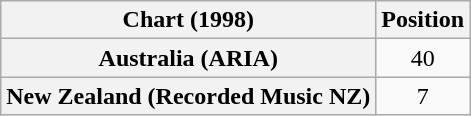<table class="wikitable plainrowheaders" style="text-align:center">
<tr>
<th>Chart (1998)</th>
<th>Position</th>
</tr>
<tr>
<th scope="row">Australia (ARIA)</th>
<td>40</td>
</tr>
<tr>
<th scope="row">New Zealand (Recorded Music NZ)</th>
<td>7</td>
</tr>
</table>
